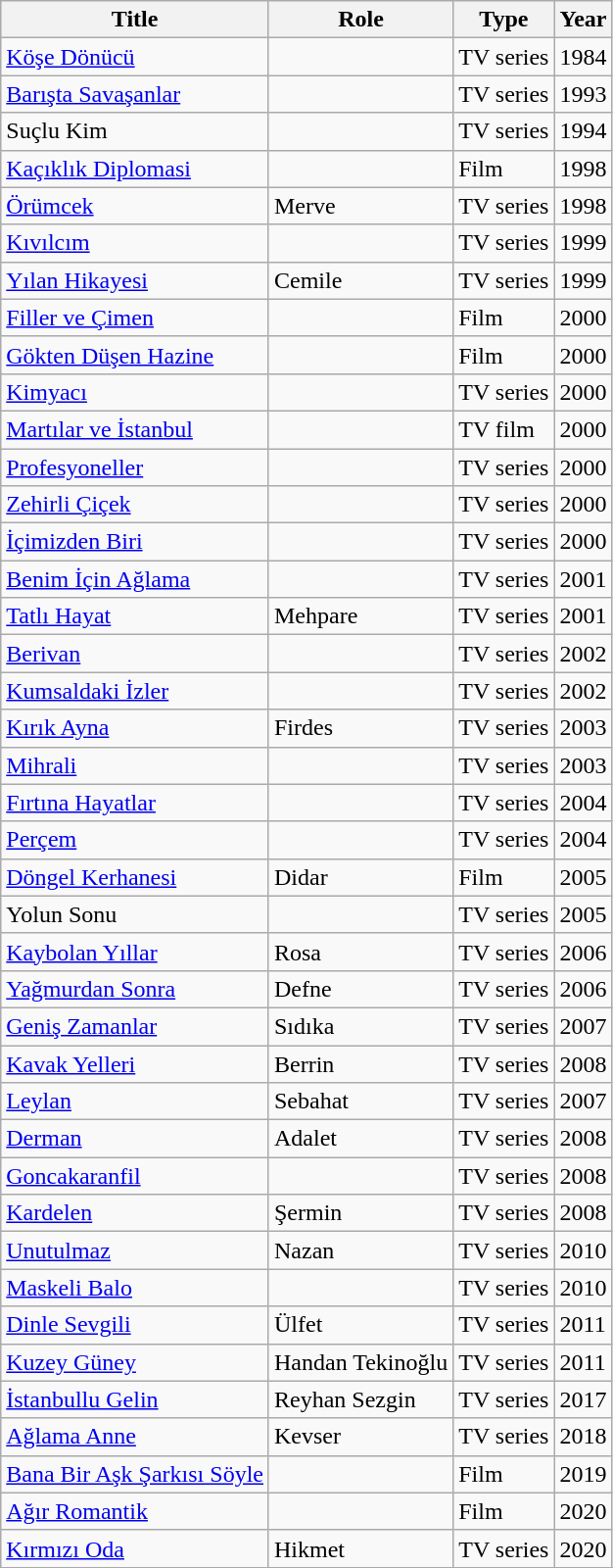<table class="wikitable">
<tr>
<th>Title</th>
<th>Role</th>
<th>Type</th>
<th>Year</th>
</tr>
<tr>
<td><a href='#'>Köşe Dönücü</a></td>
<td></td>
<td>TV series</td>
<td>1984</td>
</tr>
<tr>
<td><a href='#'>Barışta Savaşanlar</a></td>
<td></td>
<td>TV series</td>
<td>1993</td>
</tr>
<tr>
<td>Suçlu Kim</td>
<td></td>
<td>TV series</td>
<td>1994</td>
</tr>
<tr>
<td><a href='#'>Kaçıklık Diplomasi</a></td>
<td></td>
<td>Film</td>
<td>1998</td>
</tr>
<tr>
<td><a href='#'>Örümcek</a></td>
<td>Merve</td>
<td>TV series</td>
<td>1998</td>
</tr>
<tr>
<td><a href='#'>Kıvılcım</a></td>
<td></td>
<td>TV series</td>
<td>1999</td>
</tr>
<tr>
<td><a href='#'>Yılan Hikayesi</a></td>
<td>Cemile</td>
<td>TV series</td>
<td>1999</td>
</tr>
<tr>
<td><a href='#'>Filler ve Çimen</a></td>
<td></td>
<td>Film</td>
<td>2000</td>
</tr>
<tr>
<td><a href='#'>Gökten Düşen Hazine</a></td>
<td></td>
<td>Film</td>
<td>2000</td>
</tr>
<tr>
<td><a href='#'>Kimyacı</a></td>
<td></td>
<td>TV series</td>
<td>2000</td>
</tr>
<tr>
<td><a href='#'>Martılar ve İstanbul</a></td>
<td></td>
<td>TV film</td>
<td>2000</td>
</tr>
<tr>
<td><a href='#'>Profesyoneller</a></td>
<td></td>
<td>TV series</td>
<td>2000</td>
</tr>
<tr>
<td><a href='#'>Zehirli Çiçek</a></td>
<td></td>
<td>TV series</td>
<td>2000</td>
</tr>
<tr>
<td><a href='#'>İçimizden Biri</a></td>
<td></td>
<td>TV series</td>
<td>2000</td>
</tr>
<tr>
<td><a href='#'>Benim İçin Ağlama</a></td>
<td></td>
<td>TV series</td>
<td>2001</td>
</tr>
<tr>
<td><a href='#'>Tatlı Hayat</a></td>
<td>Mehpare</td>
<td>TV series</td>
<td>2001</td>
</tr>
<tr>
<td><a href='#'>Berivan</a></td>
<td></td>
<td>TV series</td>
<td>2002</td>
</tr>
<tr>
<td><a href='#'>Kumsaldaki İzler</a></td>
<td></td>
<td>TV series</td>
<td>2002</td>
</tr>
<tr>
<td><a href='#'>Kırık Ayna</a></td>
<td>Firdes</td>
<td>TV series</td>
<td>2003</td>
</tr>
<tr>
<td><a href='#'>Mihrali</a></td>
<td></td>
<td>TV series</td>
<td>2003</td>
</tr>
<tr>
<td><a href='#'>Fırtına Hayatlar</a></td>
<td></td>
<td>TV series</td>
<td>2004</td>
</tr>
<tr>
<td><a href='#'>Perçem</a></td>
<td></td>
<td>TV series</td>
<td>2004</td>
</tr>
<tr>
<td><a href='#'>Döngel Kerhanesi</a></td>
<td>Didar</td>
<td>Film</td>
<td>2005</td>
</tr>
<tr>
<td>Yolun Sonu</td>
<td></td>
<td>TV series</td>
<td>2005</td>
</tr>
<tr>
<td><a href='#'>Kaybolan Yıllar</a></td>
<td>Rosa</td>
<td>TV series</td>
<td>2006</td>
</tr>
<tr>
<td><a href='#'>Yağmurdan Sonra</a></td>
<td>Defne</td>
<td>TV series</td>
<td>2006</td>
</tr>
<tr>
<td><a href='#'>Geniş Zamanlar</a></td>
<td>Sıdıka</td>
<td>TV series</td>
<td>2007</td>
</tr>
<tr>
<td><a href='#'>Kavak Yelleri</a></td>
<td>Berrin</td>
<td>TV series</td>
<td>2008</td>
</tr>
<tr>
<td><a href='#'>Leylan</a></td>
<td>Sebahat</td>
<td>TV series</td>
<td>2007</td>
</tr>
<tr>
<td><a href='#'>Derman</a></td>
<td>Adalet</td>
<td>TV series</td>
<td>2008</td>
</tr>
<tr>
<td><a href='#'>Goncakaranfil</a></td>
<td></td>
<td>TV series</td>
<td>2008</td>
</tr>
<tr>
<td><a href='#'>Kardelen</a></td>
<td>Şermin</td>
<td>TV series</td>
<td>2008</td>
</tr>
<tr>
<td><a href='#'>Unutulmaz</a></td>
<td>Nazan</td>
<td>TV series</td>
<td>2010</td>
</tr>
<tr>
<td><a href='#'>Maskeli Balo</a></td>
<td></td>
<td>TV series</td>
<td>2010</td>
</tr>
<tr>
<td><a href='#'>Dinle Sevgili</a></td>
<td>Ülfet</td>
<td>TV series</td>
<td>2011</td>
</tr>
<tr>
<td><a href='#'>Kuzey Güney</a></td>
<td>Handan Tekinoğlu</td>
<td>TV series</td>
<td>2011</td>
</tr>
<tr>
<td><a href='#'>İstanbullu Gelin</a></td>
<td>Reyhan Sezgin</td>
<td>TV series</td>
<td>2017</td>
</tr>
<tr>
<td><a href='#'>Ağlama Anne</a></td>
<td>Kevser</td>
<td>TV series</td>
<td>2018</td>
</tr>
<tr>
<td><a href='#'>Bana Bir Aşk Şarkısı Söyle</a></td>
<td></td>
<td>Film</td>
<td>2019</td>
</tr>
<tr>
<td><a href='#'>Ağır Romantik</a></td>
<td></td>
<td>Film</td>
<td>2020</td>
</tr>
<tr>
<td><a href='#'>Kırmızı Oda</a></td>
<td>Hikmet</td>
<td>TV series</td>
<td>2020</td>
</tr>
<tr>
</tr>
</table>
